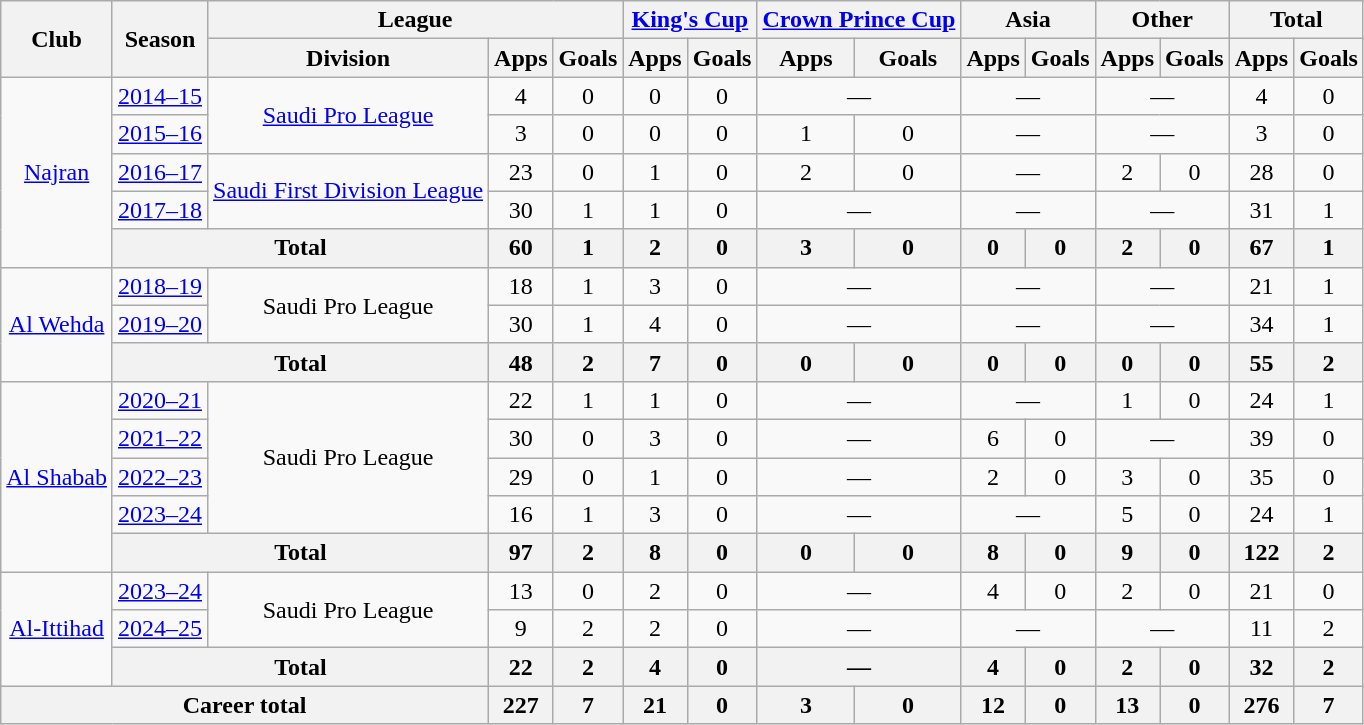<table class="wikitable" style="text-align: center;">
<tr>
<th rowspan="2">Club</th>
<th rowspan="2">Season</th>
<th colspan="3">League</th>
<th colspan="2"><a href='#'>King's Cup</a></th>
<th colspan="2"><a href='#'>Crown Prince Cup</a></th>
<th colspan="2">Asia</th>
<th colspan="2">Other</th>
<th colspan="2">Total</th>
</tr>
<tr>
<th>Division</th>
<th>Apps</th>
<th>Goals</th>
<th>Apps</th>
<th>Goals</th>
<th>Apps</th>
<th>Goals</th>
<th>Apps</th>
<th>Goals</th>
<th>Apps</th>
<th>Goals</th>
<th>Apps</th>
<th>Goals</th>
</tr>
<tr>
<td rowspan="5" valign="center"><a href='#'>Najran</a></td>
<td><a href='#'>2014–15</a></td>
<td rowspan="2"><a href='#'>Saudi Pro League</a></td>
<td>4</td>
<td>0</td>
<td>0</td>
<td>0</td>
<td colspan="2">—</td>
<td colspan="2">—</td>
<td colspan="2">—</td>
<td>4</td>
<td>0</td>
</tr>
<tr>
<td><a href='#'>2015–16</a></td>
<td>3</td>
<td>0</td>
<td>0</td>
<td>0</td>
<td>1</td>
<td>0</td>
<td colspan="2">—</td>
<td colspan="2">—</td>
<td>3</td>
<td>0</td>
</tr>
<tr>
<td><a href='#'>2016–17</a></td>
<td rowspan="2"><a href='#'>Saudi First Division League</a></td>
<td>23</td>
<td>0</td>
<td>1</td>
<td>0</td>
<td>2</td>
<td>0</td>
<td colspan="2">—</td>
<td>2</td>
<td>0</td>
<td>28</td>
<td>0</td>
</tr>
<tr>
<td><a href='#'>2017–18</a></td>
<td>30</td>
<td>1</td>
<td>1</td>
<td>0</td>
<td colspan="2">—</td>
<td colspan="2">—</td>
<td colspan="2">—</td>
<td>31</td>
<td>1</td>
</tr>
<tr>
<th colspan="2">Total</th>
<th>60</th>
<th>1</th>
<th>2</th>
<th>0</th>
<th>3</th>
<th>0</th>
<th>0</th>
<th>0</th>
<th>2</th>
<th>0</th>
<th>67</th>
<th>1</th>
</tr>
<tr>
<td rowspan="3" valign="center"><a href='#'>Al Wehda</a></td>
<td><a href='#'>2018–19</a></td>
<td rowspan="2">Saudi Pro League</td>
<td>18</td>
<td>1</td>
<td>3</td>
<td>0</td>
<td colspan="2">—</td>
<td colspan="2">—</td>
<td colspan="2">—</td>
<td>21</td>
<td>1</td>
</tr>
<tr>
<td><a href='#'>2019–20</a></td>
<td>30</td>
<td>1</td>
<td>4</td>
<td>0</td>
<td colspan="2">—</td>
<td colspan="2">—</td>
<td colspan="2">—</td>
<td>34</td>
<td>1</td>
</tr>
<tr>
<th colspan="2">Total</th>
<th>48</th>
<th>2</th>
<th>7</th>
<th>0</th>
<th>0</th>
<th>0</th>
<th>0</th>
<th>0</th>
<th>0</th>
<th>0</th>
<th>55</th>
<th>2</th>
</tr>
<tr>
<td rowspan="5" valign="center"><a href='#'>Al Shabab</a></td>
<td><a href='#'>2020–21</a></td>
<td rowspan="4">Saudi Pro League</td>
<td>22</td>
<td>1</td>
<td>1</td>
<td>0</td>
<td colspan="2">—</td>
<td colspan="2">—</td>
<td>1</td>
<td>0</td>
<td>24</td>
<td>1</td>
</tr>
<tr>
<td><a href='#'>2021–22</a></td>
<td>30</td>
<td>0</td>
<td>3</td>
<td>0</td>
<td colspan="2">—</td>
<td>6</td>
<td>0</td>
<td colspan="2">—</td>
<td>39</td>
<td>0</td>
</tr>
<tr>
<td><a href='#'>2022–23</a></td>
<td>29</td>
<td>0</td>
<td>1</td>
<td>0</td>
<td colspan="2">—</td>
<td>2</td>
<td>0</td>
<td>3</td>
<td>0</td>
<td>35</td>
<td>0</td>
</tr>
<tr>
<td><a href='#'>2023–24</a></td>
<td>16</td>
<td>1</td>
<td>3</td>
<td>0</td>
<td colspan="2">—</td>
<td colspan="2">—</td>
<td>5</td>
<td>0</td>
<td>24</td>
<td>1</td>
</tr>
<tr>
<th colspan="2">Total</th>
<th>97</th>
<th>2</th>
<th>8</th>
<th>0</th>
<th>0</th>
<th>0</th>
<th>8</th>
<th>0</th>
<th>9</th>
<th>0</th>
<th>122</th>
<th>2</th>
</tr>
<tr>
<td rowspan="3" valign="center"><a href='#'>Al-Ittihad</a></td>
<td><a href='#'>2023–24</a></td>
<td rowspan="2">Saudi Pro League</td>
<td>13</td>
<td>0</td>
<td>2</td>
<td>0</td>
<td colspan="2">—</td>
<td>4</td>
<td>0</td>
<td>2</td>
<td>0</td>
<td>21</td>
<td>0</td>
</tr>
<tr>
<td><a href='#'>2024–25</a></td>
<td>9</td>
<td>2</td>
<td>2</td>
<td>0</td>
<td colspan="2">—</td>
<td colspan="2">—</td>
<td colspan="2">—</td>
<td>11</td>
<td>2</td>
</tr>
<tr>
<th colspan="2">Total</th>
<th>22</th>
<th>2</th>
<th>4</th>
<th>0</th>
<th colspan="2">—</th>
<th>4</th>
<th>0</th>
<th>2</th>
<th>0</th>
<th>32</th>
<th>2</th>
</tr>
<tr>
<th colspan="3">Career total</th>
<th>227</th>
<th>7</th>
<th>21</th>
<th>0</th>
<th>3</th>
<th>0</th>
<th>12</th>
<th>0</th>
<th>13</th>
<th>0</th>
<th>276</th>
<th>7</th>
</tr>
</table>
